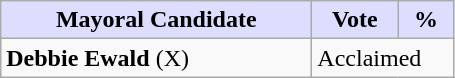<table class="wikitable">
<tr>
<th style="background:#ddf; width:200px;">Mayoral Candidate</th>
<th style="background:#ddf; width:50px;">Vote</th>
<th style="background:#ddf; width:30px;">%</th>
</tr>
<tr>
<td><strong>Debbie Ewald</strong> (X)</td>
<td colspan="2">Acclaimed</td>
</tr>
</table>
